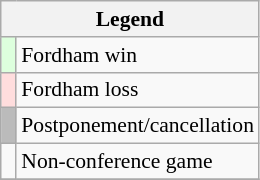<table class="wikitable" style="font-size:90%">
<tr>
<th colspan="2">Legend</th>
</tr>
<tr>
<td bgcolor="#ddffdd"> </td>
<td>Fordham win</td>
</tr>
<tr>
<td bgcolor="#ffdddd"> </td>
<td>Fordham loss</td>
</tr>
<tr>
<td bgcolor="#bbbbbb"> </td>
<td>Postponement/cancellation</td>
</tr>
<tr>
<td></td>
<td>Non-conference game</td>
</tr>
<tr>
</tr>
</table>
